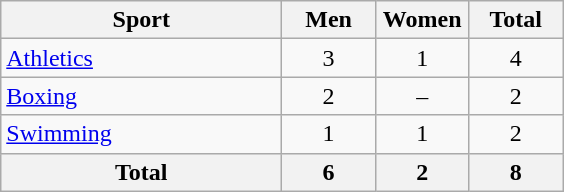<table class="wikitable sortable" style="text-align:center;">
<tr>
<th width=180>Sport</th>
<th width=55>Men</th>
<th width=55>Women</th>
<th width=55>Total</th>
</tr>
<tr>
<td align=left><a href='#'>Athletics</a></td>
<td>3</td>
<td>1</td>
<td>4</td>
</tr>
<tr>
<td align=left><a href='#'>Boxing</a></td>
<td>2</td>
<td>–</td>
<td>2</td>
</tr>
<tr>
<td align=left><a href='#'>Swimming</a></td>
<td>1</td>
<td>1</td>
<td>2</td>
</tr>
<tr>
<th>Total</th>
<th>6</th>
<th>2</th>
<th>8</th>
</tr>
</table>
